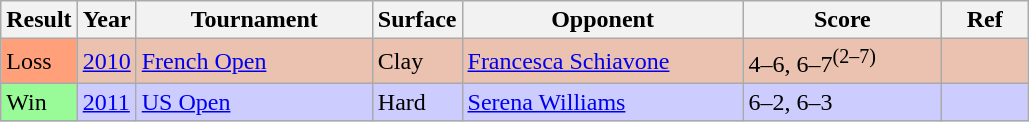<table class="sortable wikitable">
<tr>
<th>Result</th>
<th>Year</th>
<th width=150>Tournament</th>
<th>Surface</th>
<th width=180>Opponent</th>
<th width=125>Score</th>
<th class="unsortable" style="width:50px;">Ref</th>
</tr>
<tr style="background:#ebc2af;">
<td bgcolor="#ffa07a">Loss</td>
<td><a href='#'>2010</a></td>
<td><a href='#'>French Open</a></td>
<td>Clay</td>
<td> <a href='#'>Francesca Schiavone</a></td>
<td>4–6, 6–7<sup>(2–7)</sup></td>
<td></td>
</tr>
<tr style="background:#ccf;">
<td style="background:#98fb98;">Win</td>
<td><a href='#'>2011</a></td>
<td><a href='#'>US Open</a></td>
<td>Hard</td>
<td> <a href='#'>Serena Williams</a></td>
<td>6–2, 6–3</td>
<td></td>
</tr>
</table>
